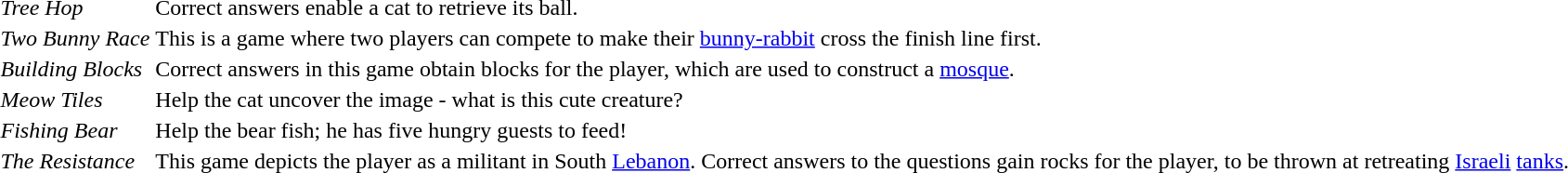<table>
<tr>
<td><em>Tree Hop</em></td>
<td>Correct answers enable a cat to retrieve its ball.</td>
</tr>
<tr>
<td><em>Two Bunny Race</em></td>
<td>This is a game where two players can compete to make their <a href='#'>bunny-rabbit</a> cross the finish line first.</td>
</tr>
<tr>
<td><em>Building Blocks</em></td>
<td>Correct answers in this game obtain blocks for the player, which are used to construct a <a href='#'>mosque</a>.</td>
</tr>
<tr>
<td><em>Meow Tiles</em></td>
<td>Help the cat uncover the image - what is this cute creature?</td>
</tr>
<tr>
<td><em>Fishing Bear</em></td>
<td>Help the bear fish; he has five hungry guests to feed!</td>
</tr>
<tr>
<td><em>The Resistance</em></td>
<td>This game depicts the player as a militant in South <a href='#'>Lebanon</a>. Correct answers to the questions gain rocks for the player, to be thrown at retreating <a href='#'>Israeli</a> <a href='#'>tanks</a>.</td>
</tr>
</table>
